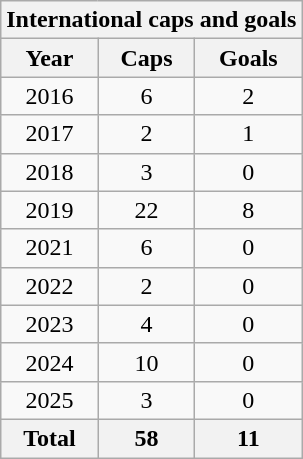<table class="wikitable sortable" style="text-align:center">
<tr>
<th colspan="3">International caps and goals</th>
</tr>
<tr>
<th>Year</th>
<th>Caps</th>
<th>Goals</th>
</tr>
<tr>
<td>2016</td>
<td>6</td>
<td>2</td>
</tr>
<tr>
<td>2017</td>
<td>2</td>
<td>1</td>
</tr>
<tr>
<td>2018</td>
<td>3</td>
<td>0</td>
</tr>
<tr>
<td>2019</td>
<td>22</td>
<td>8</td>
</tr>
<tr>
<td>2021</td>
<td>6</td>
<td>0</td>
</tr>
<tr>
<td>2022</td>
<td>2</td>
<td>0</td>
</tr>
<tr>
<td>2023</td>
<td>4</td>
<td>0</td>
</tr>
<tr>
<td>2024</td>
<td>10</td>
<td>0</td>
</tr>
<tr>
<td>2025</td>
<td>3</td>
<td>0</td>
</tr>
<tr>
<th>Total</th>
<th>58</th>
<th>11</th>
</tr>
</table>
